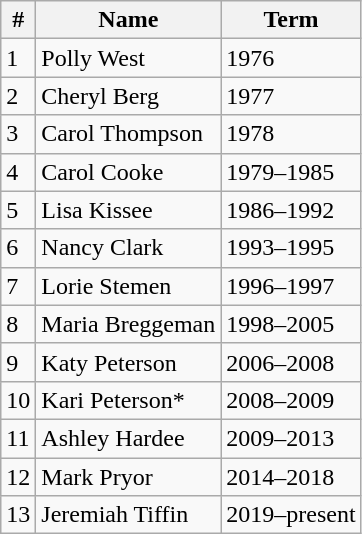<table class=wikitable>
<tr>
<th>#</th>
<th>Name</th>
<th>Term</th>
</tr>
<tr>
<td>1</td>
<td>Polly West</td>
<td>1976</td>
</tr>
<tr>
<td>2</td>
<td>Cheryl Berg</td>
<td>1977</td>
</tr>
<tr>
<td>3</td>
<td>Carol Thompson</td>
<td>1978</td>
</tr>
<tr>
<td>4</td>
<td>Carol Cooke</td>
<td>1979–1985</td>
</tr>
<tr>
<td>5</td>
<td>Lisa Kissee</td>
<td>1986–1992</td>
</tr>
<tr>
<td>6</td>
<td>Nancy Clark</td>
<td>1993–1995</td>
</tr>
<tr>
<td>7</td>
<td>Lorie Stemen</td>
<td>1996–1997</td>
</tr>
<tr>
<td>8</td>
<td>Maria Breggeman</td>
<td>1998–2005</td>
</tr>
<tr>
<td>9</td>
<td>Katy Peterson</td>
<td>2006–2008</td>
</tr>
<tr>
<td>10</td>
<td>Kari Peterson*</td>
<td>2008–2009</td>
</tr>
<tr>
<td>11</td>
<td>Ashley Hardee</td>
<td>2009–2013</td>
</tr>
<tr>
<td>12</td>
<td>Mark Pryor</td>
<td>2014–2018</td>
</tr>
<tr>
<td>13</td>
<td>Jeremiah Tiffin</td>
<td>2019–present</td>
</tr>
</table>
